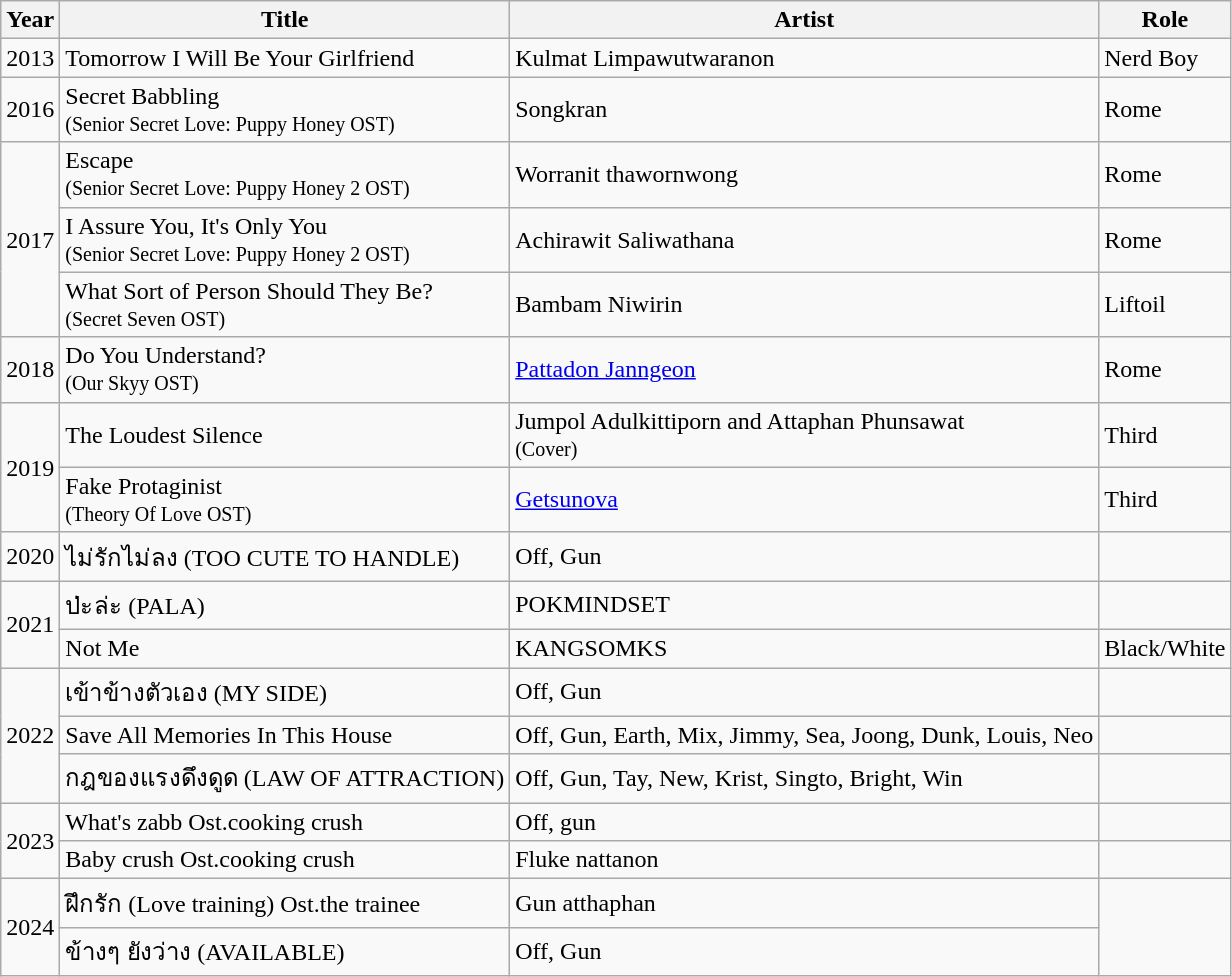<table class="wikitable plainrowheaders sortable">
<tr>
<th scope="col">Year</th>
<th scope="col">Title</th>
<th scope="col">Artist</th>
<th class="unsortable">Role</th>
</tr>
<tr>
<td rowspan="1">2013</td>
<td>Tomorrow I Will Be Your Girlfriend</td>
<td>Kulmat Limpawutwaranon</td>
<td>Nerd Boy</td>
</tr>
<tr>
<td rowspan="1">2016</td>
<td>Secret Babbling<br><small>(Senior Secret Love: Puppy Honey OST)</small></td>
<td>Songkran</td>
<td>Rome</td>
</tr>
<tr>
<td rowspan="3">2017</td>
<td>Escape<br><small>(Senior Secret Love: Puppy Honey 2 OST)</small></td>
<td>Worranit thawornwong</td>
<td>Rome</td>
</tr>
<tr>
<td>I Assure You, It's Only You<br><small>(Senior Secret Love: Puppy Honey 2 OST)</small></td>
<td>Achirawit Saliwathana</td>
<td>Rome</td>
</tr>
<tr>
<td>What Sort of Person Should They Be?<br><small>(Secret Seven OST)</small></td>
<td>Bambam Niwirin</td>
<td>Liftoil</td>
</tr>
<tr>
<td rowspan="1">2018</td>
<td>Do You Understand?<br><small>(Our Skyy OST)</small></td>
<td><a href='#'>Pattadon Janngeon</a></td>
<td>Rome</td>
</tr>
<tr>
<td rowspan="2">2019</td>
<td>The Loudest Silence</td>
<td>Jumpol Adulkittiporn and Attaphan Phunsawat<br><small>(Cover)</small></td>
<td>Third</td>
</tr>
<tr>
<td>Fake Protaginist<br><small>(Theory Of Love OST)</small></td>
<td><a href='#'>Getsunova</a></td>
<td>Third</td>
</tr>
<tr>
<td>2020</td>
<td>ไม่รักไม่ลง (TOO CUTE TO HANDLE)</td>
<td>Off, Gun</td>
<td></td>
</tr>
<tr>
<td rowspan="2">2021</td>
<td>ป่ะล่ะ (PALA)</td>
<td>POKMINDSET</td>
<td></td>
</tr>
<tr>
<td>Not Me</td>
<td>KANGSOMKS</td>
<td>Black/White</td>
</tr>
<tr>
<td rowspan="3">2022</td>
<td>เข้าข้างตัวเอง (MY SIDE)</td>
<td>Off, Gun</td>
<td></td>
</tr>
<tr>
<td>Save All Memories In This House</td>
<td>Off, Gun, Earth, Mix, Jimmy, Sea, Joong, Dunk, Louis, Neo</td>
<td></td>
</tr>
<tr>
<td>กฎของแรงดึงดูด (LAW OF ATTRACTION)</td>
<td>Off, Gun, Tay, New, Krist, Singto, Bright, Win</td>
<td></td>
</tr>
<tr>
<td rowspan="2">2023</td>
<td>What's zabb Ost.cooking crush</td>
<td>Off, gun</td>
<td></td>
</tr>
<tr>
<td>Baby crush Ost.cooking crush</td>
<td>Fluke nattanon</td>
<td></td>
</tr>
<tr>
<td rowspan="2">2024</td>
<td>ฝึกรัก (Love training) Ost.the  trainee</td>
<td>Gun atthaphan</td>
</tr>
<tr>
<td>ข้างๆ ยังว่าง (AVAILABLE)</td>
<td>Off, Gun</td>
</tr>
</table>
